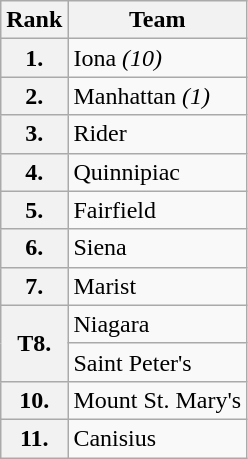<table class="wikitable">
<tr>
<th>Rank</th>
<th>Team</th>
</tr>
<tr>
<th>1.</th>
<td>Iona <em>(10)</em></td>
</tr>
<tr>
<th>2.</th>
<td>Manhattan <em>(1)</em></td>
</tr>
<tr>
<th>3.</th>
<td>Rider</td>
</tr>
<tr>
<th>4.</th>
<td>Quinnipiac</td>
</tr>
<tr>
<th>5.</th>
<td>Fairfield</td>
</tr>
<tr>
<th>6.</th>
<td>Siena</td>
</tr>
<tr>
<th>7.</th>
<td>Marist</td>
</tr>
<tr>
<th rowspan=2>T8.</th>
<td>Niagara</td>
</tr>
<tr>
<td>Saint Peter's</td>
</tr>
<tr>
<th>10.</th>
<td>Mount St. Mary's</td>
</tr>
<tr>
<th>11.</th>
<td>Canisius</td>
</tr>
</table>
